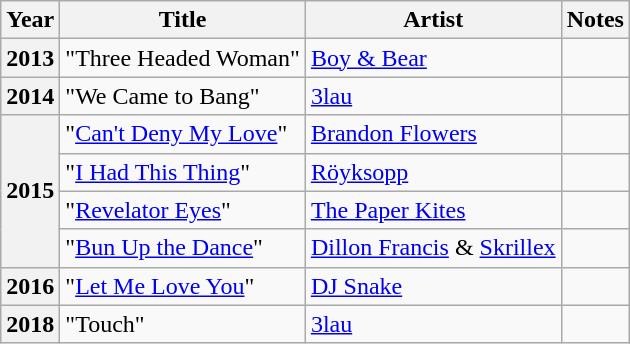<table class="wikitable plainrowheaders sortable"  style=font-size:100%>
<tr>
<th scope="col">Year</th>
<th scope="col">Title</th>
<th scope="col">Artist</th>
<th scope="col">Notes</th>
</tr>
<tr>
<th scope=row>2013</th>
<td>"Three Headed Woman"</td>
<td><a href='#'>Boy & Bear</a></td>
<td></td>
</tr>
<tr>
<th scope=row>2014</th>
<td>"We Came to Bang"</td>
<td><a href='#'>3lau</a></td>
<td></td>
</tr>
<tr>
<th scope=row rowspan="4">2015</th>
<td>"<a href='#'>Can't Deny My Love</a>"</td>
<td><a href='#'>Brandon Flowers</a></td>
<td></td>
</tr>
<tr>
<td>"<a href='#'>I Had This Thing</a>"</td>
<td><a href='#'>Röyksopp</a></td>
<td></td>
</tr>
<tr>
<td>"<a href='#'>Revelator Eyes</a>"</td>
<td><a href='#'>The Paper Kites</a></td>
<td></td>
</tr>
<tr>
<td>"<a href='#'>Bun Up the Dance</a>"</td>
<td><a href='#'>Dillon Francis</a> & <a href='#'>Skrillex</a></td>
<td></td>
</tr>
<tr>
<th scope=row>2016</th>
<td>"<a href='#'>Let Me Love You</a>"</td>
<td><a href='#'>DJ Snake</a></td>
<td></td>
</tr>
<tr>
<th scope=row>2018</th>
<td>"Touch"</td>
<td><a href='#'>3lau</a></td>
<td></td>
</tr>
</table>
